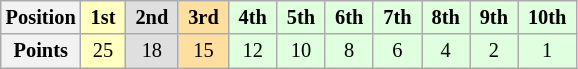<table class="wikitable" style="font-size:85%; text-align:center">
<tr>
<th>Position</th>
<td style="background:#FFFFBF;"> <strong>1st</strong> </td>
<td style="background:#DFDFDF;"> <strong>2nd</strong> </td>
<td style="background:#FFDF9F;"> <strong>3rd</strong> </td>
<td style="background:#DFFFDF;"> <strong>4th</strong> </td>
<td style="background:#DFFFDF;"> <strong>5th</strong> </td>
<td style="background:#DFFFDF;"> <strong>6th</strong> </td>
<td style="background:#DFFFDF;"> <strong>7th</strong> </td>
<td style="background:#DFFFDF;"> <strong>8th</strong> </td>
<td style="background:#DFFFDF;"> <strong>9th</strong> </td>
<td style="background:#DFFFDF;"> <strong>10th</strong> </td>
</tr>
<tr>
<th>Points</th>
<td style="background:#FFFFBF;">25</td>
<td style="background:#DFDFDF;">18</td>
<td style="background:#FFDF9F;">15</td>
<td style="background:#DFFFDF;">12</td>
<td style="background:#DFFFDF;">10</td>
<td style="background:#DFFFDF;">8</td>
<td style="background:#DFFFDF;">6</td>
<td style="background:#DFFFDF;">4</td>
<td style="background:#DFFFDF;">2</td>
<td style="background:#DFFFDF;">1</td>
</tr>
</table>
